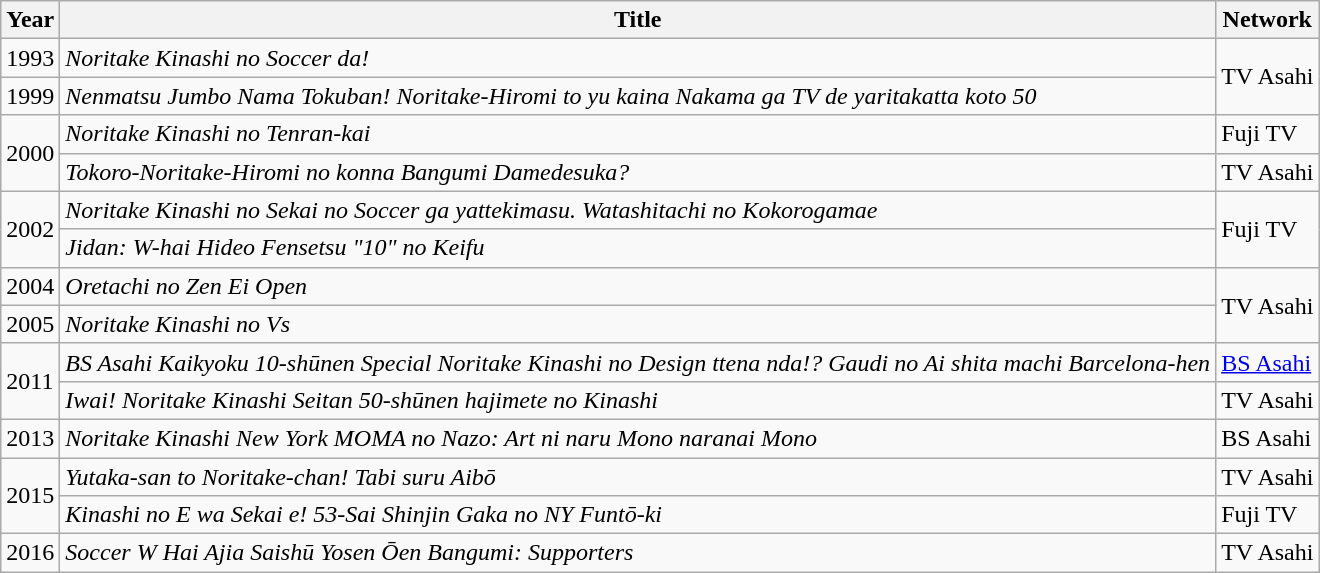<table class="wikitable">
<tr>
<th>Year</th>
<th>Title</th>
<th>Network</th>
</tr>
<tr>
<td>1993</td>
<td><em>Noritake Kinashi no Soccer da!</em></td>
<td rowspan="2">TV Asahi</td>
</tr>
<tr>
<td>1999</td>
<td><em>Nenmatsu Jumbo Nama Tokuban! Noritake-Hiromi to yu kaina Nakama ga TV de yaritakatta koto 50</em></td>
</tr>
<tr>
<td rowspan="2">2000</td>
<td><em>Noritake Kinashi no Tenran-kai</em></td>
<td>Fuji TV</td>
</tr>
<tr>
<td><em>Tokoro-Noritake-Hiromi no konna Bangumi Damedesuka?</em></td>
<td>TV Asahi</td>
</tr>
<tr>
<td rowspan="2">2002</td>
<td><em>Noritake Kinashi no Sekai no Soccer ga yattekimasu. Watashitachi no Kokorogamae</em></td>
<td rowspan="2">Fuji TV</td>
</tr>
<tr>
<td><em>Jidan: W-hai Hideo Fensetsu "10" no Keifu</em></td>
</tr>
<tr>
<td>2004</td>
<td><em>Oretachi no Zen Ei Open</em></td>
<td rowspan="2">TV Asahi</td>
</tr>
<tr>
<td>2005</td>
<td><em>Noritake Kinashi no Vs</em></td>
</tr>
<tr>
<td rowspan="2">2011</td>
<td><em>BS Asahi Kaikyoku 10-shūnen Special Noritake Kinashi no Design ttena nda!? Gaudi no Ai shita machi Barcelona-hen</em></td>
<td><a href='#'>BS Asahi</a></td>
</tr>
<tr>
<td><em>Iwai! Noritake Kinashi Seitan 50-shūnen hajimete no Kinashi</em></td>
<td>TV Asahi</td>
</tr>
<tr>
<td>2013</td>
<td><em>Noritake Kinashi New York MOMA no Nazo: Art ni naru Mono naranai Mono</em></td>
<td>BS Asahi</td>
</tr>
<tr>
<td rowspan="2">2015</td>
<td><em>Yutaka-san to Noritake-chan! Tabi suru Aibō</em></td>
<td>TV Asahi</td>
</tr>
<tr>
<td><em>Kinashi no E wa Sekai e! 53-Sai Shinjin Gaka no NY Funtō-ki</em></td>
<td>Fuji TV</td>
</tr>
<tr>
<td>2016</td>
<td><em>Soccer W Hai Ajia Saishū Yosen Ōen Bangumi: Supporters</em></td>
<td>TV Asahi</td>
</tr>
</table>
